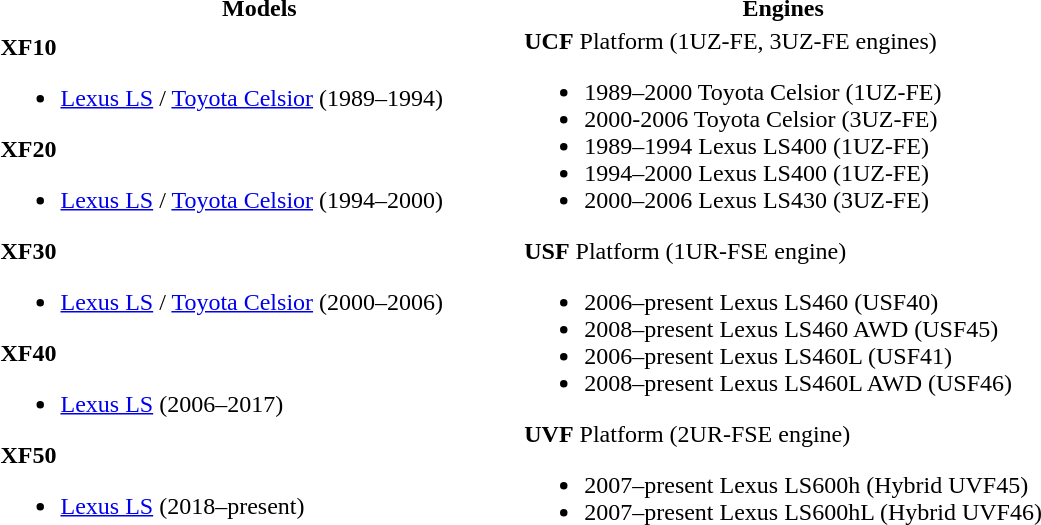<table>
<tr>
<th style="width:50%">Models</th>
<th>Engines</th>
</tr>
<tr>
<td style="width:50%"><strong>XF10</strong><br><ul><li><a href='#'>Lexus LS</a> / <a href='#'>Toyota Celsior</a> (1989–1994)</li></ul><strong>XF20</strong><ul><li><a href='#'>Lexus LS</a> / <a href='#'>Toyota Celsior</a> (1994–2000)</li></ul><strong>XF30</strong><ul><li><a href='#'>Lexus LS</a> / <a href='#'>Toyota Celsior</a> (2000–2006)</li></ul><strong>XF40</strong><ul><li><a href='#'>Lexus LS</a> (2006–2017)</li></ul><strong>XF50</strong><ul><li><a href='#'>Lexus LS</a> (2018–present)</li></ul></td>
<td style="width:50%"><strong>UCF</strong> Platform (1UZ-FE, 3UZ-FE engines)<br><ul><li>1989–2000 Toyota Celsior (1UZ-FE)</li><li>2000-2006 Toyota Celsior (3UZ-FE)</li><li>1989–1994 Lexus LS400 (1UZ-FE)</li><li>1994–2000 Lexus LS400 (1UZ-FE)</li><li>2000–2006 Lexus LS430 (3UZ-FE)</li></ul><strong>USF</strong> Platform (1UR-FSE engine)<ul><li>2006–present Lexus LS460 (USF40)</li><li>2008–present Lexus LS460 AWD (USF45)</li><li>2006–present Lexus LS460L (USF41)</li><li>2008–present Lexus LS460L AWD (USF46)</li></ul><strong>UVF</strong> Platform (2UR-FSE engine)<ul><li>2007–present Lexus LS600h (Hybrid UVF45)</li><li>2007–present Lexus LS600hL (Hybrid UVF46)</li></ul></td>
</tr>
</table>
